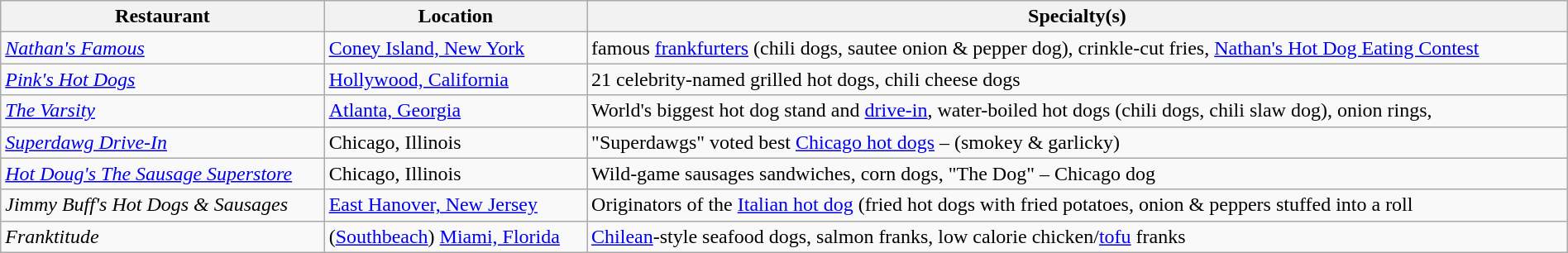<table class="wikitable" style="width:100%;">
<tr>
<th>Restaurant</th>
<th>Location</th>
<th>Specialty(s)</th>
</tr>
<tr>
<td><em><a href='#'>Nathan's Famous</a></em></td>
<td><a href='#'>Coney Island, New York</a></td>
<td>famous <a href='#'>frankfurters</a> (chili dogs, sautee onion & pepper dog), crinkle-cut fries, <a href='#'>Nathan's Hot Dog Eating Contest</a></td>
</tr>
<tr>
<td><em><a href='#'>Pink's Hot Dogs</a></em></td>
<td><a href='#'>Hollywood, California</a></td>
<td>21 celebrity-named grilled hot dogs, chili cheese dogs</td>
</tr>
<tr>
<td><em><a href='#'>The Varsity</a></em></td>
<td><a href='#'>Atlanta, Georgia</a></td>
<td>World's biggest hot dog stand and <a href='#'>drive-in</a>, water-boiled hot dogs (chili dogs, chili slaw dog), onion rings,</td>
</tr>
<tr>
<td><em><a href='#'>Superdawg Drive-In</a></em></td>
<td>Chicago, Illinois</td>
<td>"Superdawgs" voted best <a href='#'>Chicago hot dogs</a> – (smokey & garlicky)</td>
</tr>
<tr>
<td><em><a href='#'>Hot Doug's The Sausage Superstore</a></em></td>
<td>Chicago, Illinois</td>
<td>Wild-game sausages sandwiches, corn dogs, "The Dog" – Chicago dog</td>
</tr>
<tr>
<td><em>Jimmy Buff's Hot Dogs & Sausages</em></td>
<td><a href='#'>East Hanover, New Jersey</a></td>
<td>Originators of the <a href='#'>Italian hot dog</a> (fried hot dogs with fried potatoes, onion & peppers stuffed into a roll</td>
</tr>
<tr>
<td><em>Franktitude</em></td>
<td>(<a href='#'>Southbeach</a>) <a href='#'>Miami, Florida</a></td>
<td><a href='#'>Chilean</a>-style seafood dogs, salmon franks, low calorie chicken/<a href='#'>tofu</a> franks</td>
</tr>
</table>
